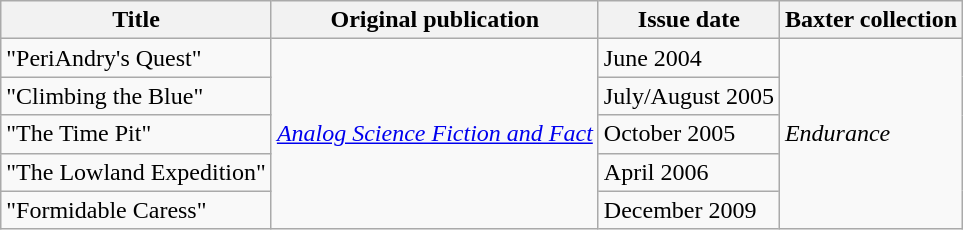<table class="wikitable">
<tr>
<th>Title</th>
<th>Original publication</th>
<th>Issue date</th>
<th>Baxter collection</th>
</tr>
<tr>
<td>"PeriAndry's Quest"</td>
<td rowspan="5"><em><a href='#'>Analog Science Fiction and Fact</a></em></td>
<td>June 2004</td>
<td rowspan="5"><em>Endurance</em></td>
</tr>
<tr>
<td>"Climbing the Blue"</td>
<td>July/August 2005</td>
</tr>
<tr>
<td>"The Time Pit"</td>
<td>October 2005</td>
</tr>
<tr>
<td>"The Lowland Expedition"</td>
<td>April 2006</td>
</tr>
<tr>
<td>"Formidable Caress"</td>
<td>December 2009</td>
</tr>
</table>
